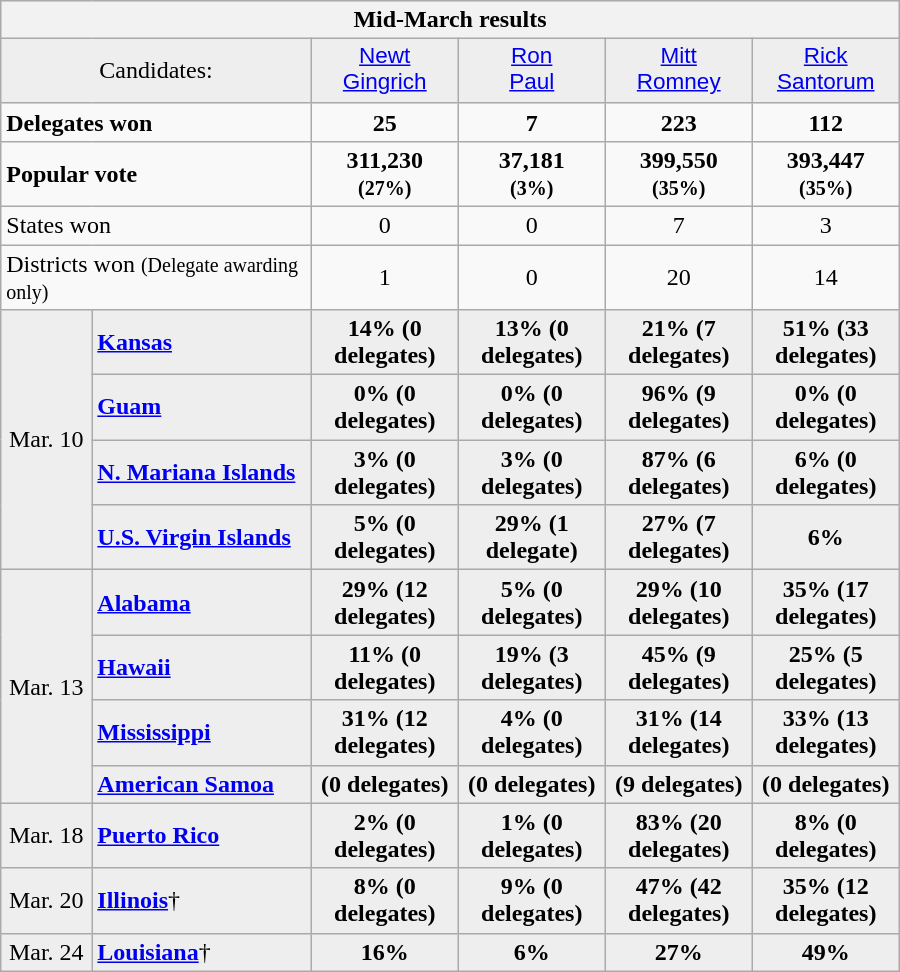<table class="wikitable" style="text-align:center; width:600px">
<tr style="text-align:center; background:#e9e9e9;">
<th colspan="6"><strong>Mid-March results</strong></th>
</tr>
<tr style="background:#eee;">
<td style="width:212px;" colspan="2">Candidates:</td>
<td style="width:97px; padding:2px 0 6px; font:15px georgia,arial;"><a href='#'>Newt<br>Gingrich</a></td>
<td style="width:97px; padding:2px 0 6px; font:15px georgia,arial;"><a href='#'>Ron<br>Paul</a></td>
<td style="width:97px; padding:2px 0 6px; font:15px georgia,arial;"><a href='#'>Mitt<br>Romney</a></td>
<td style="width:97px; padding:2px 0 6px; font:15px georgia,arial;"><a href='#'>Rick<br>Santorum</a></td>
</tr>
<tr>
<td style="text-align:left;" colspan="2"><strong>Delegates won</strong></td>
<td><strong>25</strong></td>
<td><strong>7</strong></td>
<td><strong>223</strong></td>
<td><strong>112</strong></td>
</tr>
<tr>
<td style="text-align:left;" colspan="2"><strong>Popular vote</strong></td>
<td><strong>311,230<br><small>(27%)</small></strong></td>
<td><strong>37,181<br><small>(3%)</small></strong></td>
<td><strong>399,550<br><small>(35%)</small></strong></td>
<td><strong>393,447<br><small>(35%)</small></strong></td>
</tr>
<tr>
<td style="text-align:left;" colspan="2">States won</td>
<td>0</td>
<td>0</td>
<td>7</td>
<td>3</td>
</tr>
<tr>
<td style="text-align:left;" colspan="2">Districts won <small>(Delegate awarding only)</small></td>
<td>1</td>
<td>0</td>
<td>20</td>
<td>14</td>
</tr>
<tr bgcolor="#eeeeee">
<td rowspan="4">Mar. 10</td>
<td style="text-align:left;"><strong><a href='#'>Kansas</a></strong></td>
<td> <strong>14%</strong> <strong>(0 delegates)</strong></td>
<td> <strong>13%</strong> <strong>(0 delegates)</strong></td>
<td> <strong>21%</strong> <strong>(7 delegates)</strong></td>
<td><strong>51%</strong> <strong>(33 delegates)</strong></td>
</tr>
<tr bgcolor="#eeeeee">
<td style="text-align:left;"><strong><a href='#'>Guam</a></strong></td>
<td> <strong>0%</strong> <strong>(0 delegates)</strong></td>
<td> <strong>0%</strong> <strong>(0 delegates)</strong></td>
<td><strong>96%</strong> <strong>(9 delegates)</strong></td>
<td> <strong>0%</strong> <strong>(0 delegates)</strong></td>
</tr>
<tr bgcolor="#eeeeee">
<td style="text-align:left;"><strong><a href='#'>N. Mariana Islands</a></strong></td>
<td> <strong>3%</strong> <strong>(0 delegates)</strong></td>
<td> <strong>3%</strong> <strong>(0 delegates)</strong></td>
<td><strong>87%</strong> <strong>(6 delegates)</strong></td>
<td> <strong>6%</strong> <strong>(0 delegates)</strong></td>
</tr>
<tr bgcolor="#eeeeee">
<td style="text-align:left;"><strong><a href='#'>U.S. Virgin Islands</a></strong></td>
<td> <strong>5%</strong> <strong>(0 delegates)</strong></td>
<td><strong>29%</strong> <strong>(1 delegate)</strong></td>
<td><strong>27%</strong> <strong>(7 delegates)</strong></td>
<td> <strong>6%</strong></td>
</tr>
<tr bgcolor="#eeeeee">
<td rowspan="4">Mar. 13</td>
<td style="text-align:left;"><strong><a href='#'>Alabama</a></strong></td>
<td> <strong>29%</strong> <strong>(12 delegates)</strong></td>
<td> <strong>5%</strong> <strong>(0 delegates)</strong></td>
<td> <strong>29%</strong> <strong>(10 delegates)</strong></td>
<td><strong>35%</strong> <strong>(17 delegates)</strong></td>
</tr>
<tr bgcolor="#eeeeee">
<td style="text-align:left;"><strong><a href='#'>Hawaii</a></strong></td>
<td> <strong>11%</strong> <strong>(0 delegates)</strong></td>
<td> <strong>19%</strong> <strong>(3 delegates)</strong></td>
<td><strong>45%</strong> <strong>(9 delegates)</strong></td>
<td> <strong>25%</strong> <strong>(5 delegates)</strong></td>
</tr>
<tr bgcolor="#eeeeee">
<td style="text-align:left;"><strong><a href='#'>Mississippi</a></strong></td>
<td> <strong>31%</strong> <strong>(12 delegates)</strong></td>
<td> <strong>4%</strong> <strong>(0 delegates)</strong></td>
<td><strong>31%</strong> <strong>(14 delegates)</strong></td>
<td><strong>33%</strong> <strong>(13 delegates)</strong></td>
</tr>
<tr bgcolor="#eeeeee">
<td style="text-align:left;"><strong><a href='#'>American Samoa</a></strong></td>
<td> <strong>(0 delegates)</strong></td>
<td> <strong>(0 delegates)</strong></td>
<td><strong>(9 delegates)</strong></td>
<td> <strong>(0 delegates)</strong></td>
</tr>
<tr bgcolor="#eeeeee">
<td>Mar. 18</td>
<td style="text-align:left;"><strong><a href='#'>Puerto Rico</a></strong></td>
<td> <strong>2%</strong> <strong>(0 delegates)</strong></td>
<td> <strong>1%</strong> <strong>(0 delegates)</strong></td>
<td><strong>83%</strong> <strong>(20 delegates)</strong></td>
<td> <strong>8%</strong> <strong>(0 delegates)</strong></td>
</tr>
<tr bgcolor="#eeeeee">
<td>Mar. 20</td>
<td style="text-align:left;"><strong><a href='#'>Illinois</a></strong>†</td>
<td> <strong>8%</strong> <strong>(0 delegates)</strong></td>
<td> <strong>9%</strong> <strong>(0 delegates)</strong></td>
<td><strong>47%</strong> <strong>(42 delegates)</strong></td>
<td> <strong>35%</strong> <strong>(12 delegates)</strong></td>
</tr>
<tr bgcolor="#eeeeee">
<td>Mar. 24</td>
<td style="text-align:left;"><strong><a href='#'>Louisiana</a></strong>†</td>
<td> <strong>16%</strong></td>
<td> <strong>6%</strong></td>
<td> <strong>27%</strong></td>
<td><strong>49%</strong></td>
</tr>
</table>
